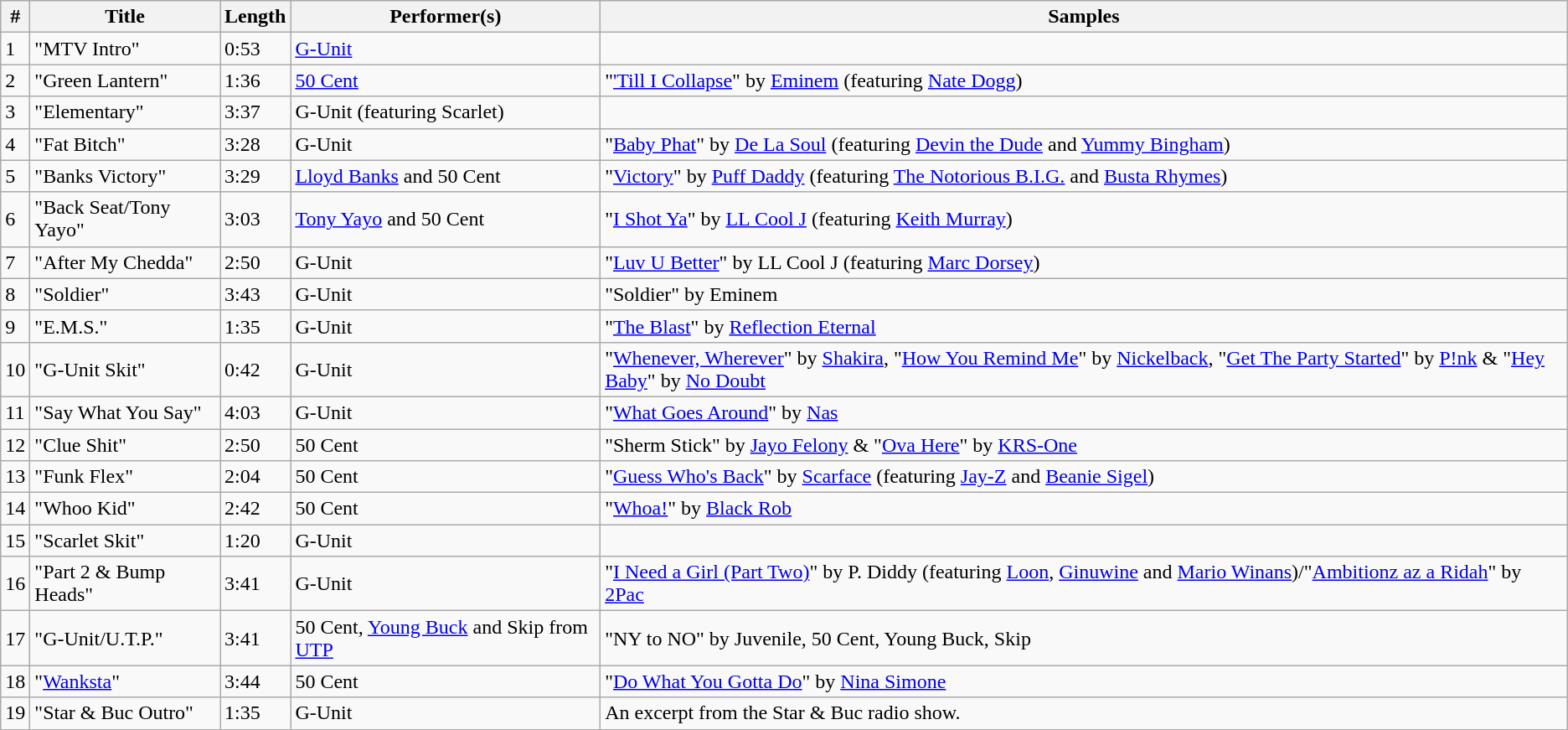<table class="wikitable">
<tr>
<th align="center">#</th>
<th align="center">Title</th>
<th align="center">Length</th>
<th align="center">Performer(s)</th>
<th align="center">Samples</th>
</tr>
<tr>
<td>1</td>
<td>"MTV Intro"</td>
<td>0:53</td>
<td><a href='#'>G-Unit</a></td>
<td></td>
</tr>
<tr>
<td>2</td>
<td>"Green Lantern"</td>
<td>1:36</td>
<td><a href='#'>50 Cent</a></td>
<td>"<a href='#'>'Till I Collapse</a>" by <a href='#'>Eminem</a> (featuring <a href='#'>Nate Dogg</a>)</td>
</tr>
<tr>
<td>3</td>
<td>"Elementary"</td>
<td>3:37</td>
<td>G-Unit (featuring Scarlet)</td>
<td></td>
</tr>
<tr>
<td>4</td>
<td>"Fat Bitch"</td>
<td>3:28</td>
<td>G-Unit</td>
<td>"<a href='#'>Baby Phat</a>" by <a href='#'>De La Soul</a> (featuring <a href='#'>Devin the Dude</a> and <a href='#'>Yummy Bingham</a>)</td>
</tr>
<tr>
<td>5</td>
<td>"Banks Victory"</td>
<td>3:29</td>
<td><a href='#'>Lloyd Banks</a> and 50 Cent</td>
<td>"<a href='#'>Victory</a>" by <a href='#'>Puff Daddy</a> (featuring <a href='#'>The Notorious B.I.G.</a> and <a href='#'>Busta Rhymes</a>)</td>
</tr>
<tr>
<td>6</td>
<td>"Back Seat/Tony Yayo"</td>
<td>3:03</td>
<td><a href='#'>Tony Yayo</a> and 50 Cent</td>
<td>"<a href='#'>I Shot Ya</a>" by <a href='#'>LL Cool J</a> (featuring <a href='#'>Keith Murray</a>)</td>
</tr>
<tr>
<td>7</td>
<td>"After My Chedda"</td>
<td>2:50</td>
<td>G-Unit</td>
<td>"<a href='#'>Luv U Better</a>" by LL Cool J (featuring <a href='#'>Marc Dorsey</a>)</td>
</tr>
<tr>
<td>8</td>
<td>"Soldier"</td>
<td>3:43</td>
<td>G-Unit</td>
<td>"Soldier" by Eminem</td>
</tr>
<tr>
<td>9</td>
<td>"E.M.S."</td>
<td>1:35</td>
<td>G-Unit</td>
<td>"<a href='#'>The Blast</a>" by <a href='#'>Reflection Eternal</a></td>
</tr>
<tr>
<td>10</td>
<td>"G-Unit Skit"</td>
<td>0:42</td>
<td>G-Unit</td>
<td>"<a href='#'>Whenever, Wherever</a>" by <a href='#'>Shakira</a>, "<a href='#'>How You Remind Me</a>" by <a href='#'>Nickelback</a>, "<a href='#'>Get The Party Started</a>" by <a href='#'>P!nk</a> & "<a href='#'>Hey Baby</a>" by <a href='#'>No Doubt</a></td>
</tr>
<tr>
<td>11</td>
<td>"Say What You Say"</td>
<td>4:03</td>
<td>G-Unit</td>
<td>"<a href='#'>What Goes Around</a>" by <a href='#'>Nas</a></td>
</tr>
<tr>
<td>12</td>
<td>"Clue Shit"</td>
<td>2:50</td>
<td>50 Cent</td>
<td>"Sherm Stick" by <a href='#'>Jayo Felony</a> & "<a href='#'>Ova Here</a>" by <a href='#'>KRS-One</a></td>
</tr>
<tr>
<td>13</td>
<td>"Funk Flex"</td>
<td>2:04</td>
<td>50 Cent</td>
<td>"<a href='#'>Guess Who's Back</a>" by <a href='#'>Scarface</a> (featuring <a href='#'>Jay-Z</a> and <a href='#'>Beanie Sigel</a>)</td>
</tr>
<tr>
<td>14</td>
<td>"Whoo Kid"</td>
<td>2:42</td>
<td>50 Cent</td>
<td>"<a href='#'>Whoa!</a>" by <a href='#'>Black Rob</a></td>
</tr>
<tr>
<td>15</td>
<td>"Scarlet Skit"</td>
<td>1:20</td>
<td>G-Unit</td>
<td></td>
</tr>
<tr>
<td>16</td>
<td>"Part 2 & Bump Heads"</td>
<td>3:41</td>
<td>G-Unit</td>
<td>"<a href='#'>I Need a Girl (Part Two)</a>" by P. Diddy (featuring <a href='#'>Loon</a>, <a href='#'>Ginuwine</a> and <a href='#'>Mario Winans</a>)/"<a href='#'>Ambitionz az a Ridah</a>" by <a href='#'>2Pac</a></td>
</tr>
<tr>
<td>17</td>
<td>"G-Unit/U.T.P."</td>
<td>3:41</td>
<td>50 Cent, <a href='#'>Young Buck</a> and Skip from <a href='#'>UTP</a></td>
<td>"NY to NO" by Juvenile, 50 Cent, Young Buck, Skip</td>
</tr>
<tr>
<td>18</td>
<td>"<a href='#'>Wanksta</a>"</td>
<td>3:44</td>
<td>50 Cent</td>
<td>"<a href='#'>Do What You Gotta Do</a>" by <a href='#'>Nina Simone</a></td>
</tr>
<tr>
<td>19</td>
<td>"Star & Buc Outro"</td>
<td>1:35</td>
<td>G-Unit</td>
<td>An excerpt from the Star & Buc radio show.</td>
</tr>
</table>
